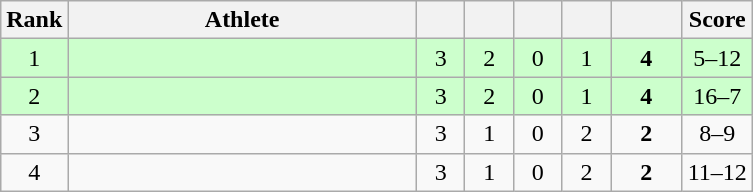<table class="wikitable" style="text-align: center;">
<tr>
<th width=25>Rank</th>
<th width=225>Athlete</th>
<th width=25></th>
<th width=25></th>
<th width=25></th>
<th width=25></th>
<th width=40></th>
<th width=40>Score</th>
</tr>
<tr bgcolor=ccffcc>
<td>1</td>
<td align=left></td>
<td>3</td>
<td>2</td>
<td>0</td>
<td>1</td>
<td><strong>4</strong></td>
<td>5–12</td>
</tr>
<tr bgcolor=ccffcc>
<td>2</td>
<td align=left></td>
<td>3</td>
<td>2</td>
<td>0</td>
<td>1</td>
<td><strong>4</strong></td>
<td>16–7</td>
</tr>
<tr>
<td>3</td>
<td align=left></td>
<td>3</td>
<td>1</td>
<td>0</td>
<td>2</td>
<td><strong>2</strong></td>
<td>8–9</td>
</tr>
<tr>
<td>4</td>
<td align=left></td>
<td>3</td>
<td>1</td>
<td>0</td>
<td>2</td>
<td><strong>2</strong></td>
<td>11–12</td>
</tr>
</table>
